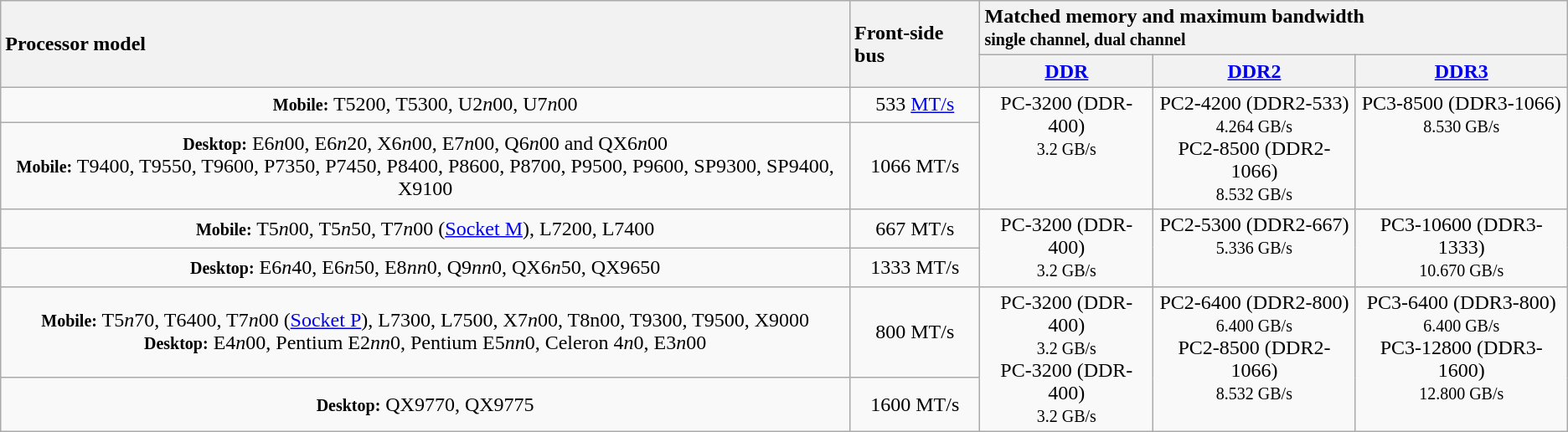<table class="wikitable" style="font-size: 100%; text-align: center">
<tr>
<th style="text-align:left;" rowspan="2">Processor model</th>
<th style="text-align:left;" rowspan="2">Front-side bus</th>
<th style="text-align:left;" colspan="3">Matched memory and maximum bandwidth<br><small>single channel, dual channel</small></th>
</tr>
<tr>
<th><a href='#'>DDR</a></th>
<th><a href='#'>DDR2</a></th>
<th><a href='#'>DDR3</a></th>
</tr>
<tr>
<td><small><strong>Mobile:</strong></small> T5200, T5300, U2<em>n</em>00, U7<em>n</em>00</td>
<td align=center>533 <a href='#'>MT/s</a></td>
<td style="vertical-align:top; text-align:center;" rowspan="2">PC-3200 (DDR-400)<br><small>3.2 GB/s</small></td>
<td style="vertical-align:top; text-align:center;" rowspan="2">PC2-4200 (DDR2-533)<br><small>4.264 GB/s</small><br>PC2-8500 (DDR2-1066)<br><small>8.532 GB/s</small></td>
<td style="vertical-align:top; text-align:center;" rowspan="2">PC3-8500 (DDR3-1066)<br><small>8.530 GB/s</small></td>
</tr>
<tr>
<td><small><strong>Desktop:</strong></small> E6<em>n</em>00, E6<em>n</em>20, X6<em>n</em>00, E7<em>n</em>00, Q6<em>n</em>00 and QX6<em>n</em>00<br><small><strong>Mobile:</strong></small> T9400, T9550, T9600, P7350, P7450, P8400, P8600, P8700, P9500, P9600, SP9300, SP9400, X9100</td>
<td align=center>1066 MT/s</td>
</tr>
<tr>
<td><small><strong>Mobile:</strong></small> T5<em>n</em>00, T5<em>n</em>50, T7<em>n</em>00 (<a href='#'>Socket M</a>), L7200, L7400</td>
<td align=center>667 MT/s</td>
<td style="vertical-align:top; text-align:center;" rowspan="2">PC-3200 (DDR-400)<br><small>3.2 GB/s</small></td>
<td style="vertical-align:top; text-align:center;" rowspan="2">PC2-5300 (DDR2-667)<br><small>5.336 GB/s</small></td>
<td style="vertical-align:top; text-align:center;" rowspan="2">PC3-10600 (DDR3-1333)<br><small>10.670 GB/s</small></td>
</tr>
<tr>
<td><small><strong>Desktop:</strong></small> E6<em>n</em>40, E6<em>n</em>50, E8<em>nn</em>0, Q9<em>nn</em>0, QX6<em>n</em>50, QX9650</td>
<td align=center>1333 MT/s</td>
</tr>
<tr>
<td><small><strong>Mobile:</strong></small> T5<em>n</em>70, T6400, T7<em>n</em>00 (<a href='#'>Socket P</a>), L7300, L7500, X7<em>n</em>00, T8n00, T9300, T9500, X9000<br><small><strong>Desktop:</strong></small> E4<em>n</em>00, Pentium E2<em>nn</em>0, Pentium E5<em>nn</em>0, Celeron 4<em>n</em>0, E3<em>n</em>00</td>
<td align=center>800 MT/s</td>
<td style="vertical-align:top; text-align:center;" rowspan="2">PC-3200 (DDR-400)<br><small>3.2 GB/s</small><br>PC-3200 (DDR-400)<br><small>3.2 GB/s</small></td>
<td style="vertical-align:top; text-align:center;" rowspan="2">PC2-6400 (DDR2-800)<br><small>6.400 GB/s</small><br>PC2-8500 (DDR2-1066)<br><small>8.532 GB/s</small></td>
<td style="vertical-align:top; text-align:center;" rowspan="2">PC3-6400 (DDR3-800)<br><small>6.400 GB/s</small><br>PC3-12800 (DDR3-1600)<br><small>12.800 GB/s</small></td>
</tr>
<tr>
<td><small><strong>Desktop:</strong></small> QX9770, QX9775</td>
<td align=center>1600 MT/s</td>
</tr>
</table>
